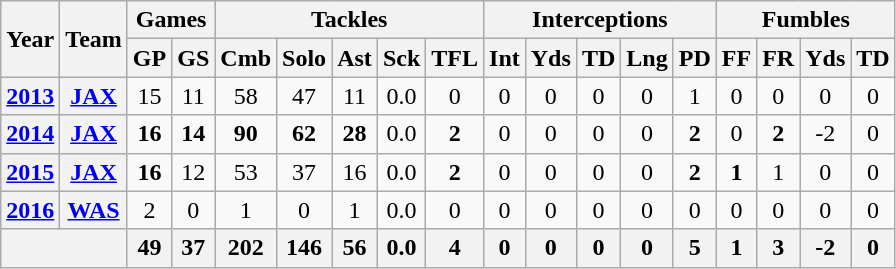<table class="wikitable" style="text-align:center">
<tr>
<th rowspan="2">Year</th>
<th rowspan="2">Team</th>
<th colspan="2">Games</th>
<th colspan="5">Tackles</th>
<th colspan="5">Interceptions</th>
<th colspan="4">Fumbles</th>
</tr>
<tr>
<th>GP</th>
<th>GS</th>
<th>Cmb</th>
<th>Solo</th>
<th>Ast</th>
<th>Sck</th>
<th>TFL</th>
<th>Int</th>
<th>Yds</th>
<th>TD</th>
<th>Lng</th>
<th>PD</th>
<th>FF</th>
<th>FR</th>
<th>Yds</th>
<th>TD</th>
</tr>
<tr>
<th><a href='#'>2013</a></th>
<th><a href='#'>JAX</a></th>
<td>15</td>
<td>11</td>
<td>58</td>
<td>47</td>
<td>11</td>
<td>0.0</td>
<td>0</td>
<td>0</td>
<td>0</td>
<td>0</td>
<td>0</td>
<td>1</td>
<td>0</td>
<td>0</td>
<td>0</td>
<td>0</td>
</tr>
<tr>
<th><a href='#'>2014</a></th>
<th><a href='#'>JAX</a></th>
<td><strong>16</strong></td>
<td><strong>14</strong></td>
<td><strong>90</strong></td>
<td><strong>62</strong></td>
<td><strong>28</strong></td>
<td>0.0</td>
<td><strong>2</strong></td>
<td>0</td>
<td>0</td>
<td>0</td>
<td>0</td>
<td><strong>2</strong></td>
<td>0</td>
<td><strong>2</strong></td>
<td>-2</td>
<td>0</td>
</tr>
<tr>
<th><a href='#'>2015</a></th>
<th><a href='#'>JAX</a></th>
<td><strong>16</strong></td>
<td>12</td>
<td>53</td>
<td>37</td>
<td>16</td>
<td>0.0</td>
<td><strong>2</strong></td>
<td>0</td>
<td>0</td>
<td>0</td>
<td>0</td>
<td><strong>2</strong></td>
<td><strong>1</strong></td>
<td>1</td>
<td>0</td>
<td>0</td>
</tr>
<tr>
<th><a href='#'>2016</a></th>
<th><a href='#'>WAS</a></th>
<td>2</td>
<td>0</td>
<td>1</td>
<td>0</td>
<td>1</td>
<td>0.0</td>
<td>0</td>
<td>0</td>
<td>0</td>
<td>0</td>
<td>0</td>
<td>0</td>
<td>0</td>
<td>0</td>
<td>0</td>
<td>0</td>
</tr>
<tr>
<th colspan="2"></th>
<th>49</th>
<th>37</th>
<th>202</th>
<th>146</th>
<th>56</th>
<th>0.0</th>
<th>4</th>
<th>0</th>
<th>0</th>
<th>0</th>
<th>0</th>
<th>5</th>
<th>1</th>
<th>3</th>
<th>-2</th>
<th>0</th>
</tr>
</table>
